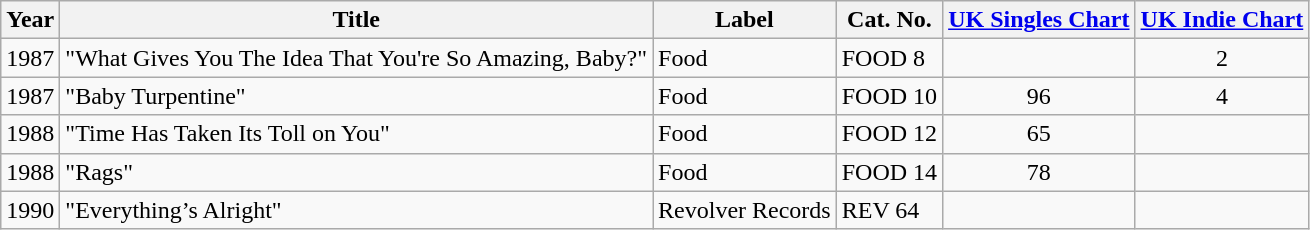<table class="wikitable">
<tr>
<th>Year</th>
<th>Title</th>
<th>Label</th>
<th>Cat. No.</th>
<th><a href='#'>UK Singles Chart</a></th>
<th><a href='#'>UK Indie Chart</a></th>
</tr>
<tr>
<td>1987</td>
<td>"What Gives You The Idea That You're So Amazing, Baby?"</td>
<td>Food</td>
<td>FOOD 8</td>
<td></td>
<td align="center">2</td>
</tr>
<tr>
<td>1987</td>
<td>"Baby Turpentine"</td>
<td>Food</td>
<td>FOOD 10</td>
<td align="center">96</td>
<td align="center">4</td>
</tr>
<tr>
<td>1988</td>
<td>"Time Has Taken Its Toll on You"</td>
<td>Food</td>
<td>FOOD 12</td>
<td align="center">65</td>
<td></td>
</tr>
<tr>
<td>1988</td>
<td>"Rags"</td>
<td>Food</td>
<td>FOOD 14</td>
<td align="center">78</td>
<td></td>
</tr>
<tr>
<td>1990</td>
<td>"Everything’s Alright"</td>
<td>Revolver Records</td>
<td>REV 64</td>
<td></td>
<td></td>
</tr>
</table>
